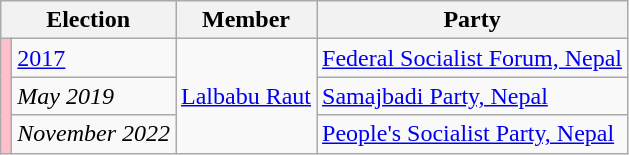<table class="wikitable">
<tr>
<th colspan="2">Election</th>
<th>Member</th>
<th>Party</th>
</tr>
<tr>
<td rowspan="3" style="background-color:pink"></td>
<td><a href='#'>2017</a></td>
<td rowspan="3"><a href='#'>Lalbabu Raut</a></td>
<td><a href='#'>Federal Socialist Forum, Nepal</a></td>
</tr>
<tr>
<td><em>May 2019</em></td>
<td><a href='#'>Samajbadi Party, Nepal</a></td>
</tr>
<tr>
<td><em>November 2022</em></td>
<td><a href='#'>People's Socialist Party, Nepal</a></td>
</tr>
</table>
